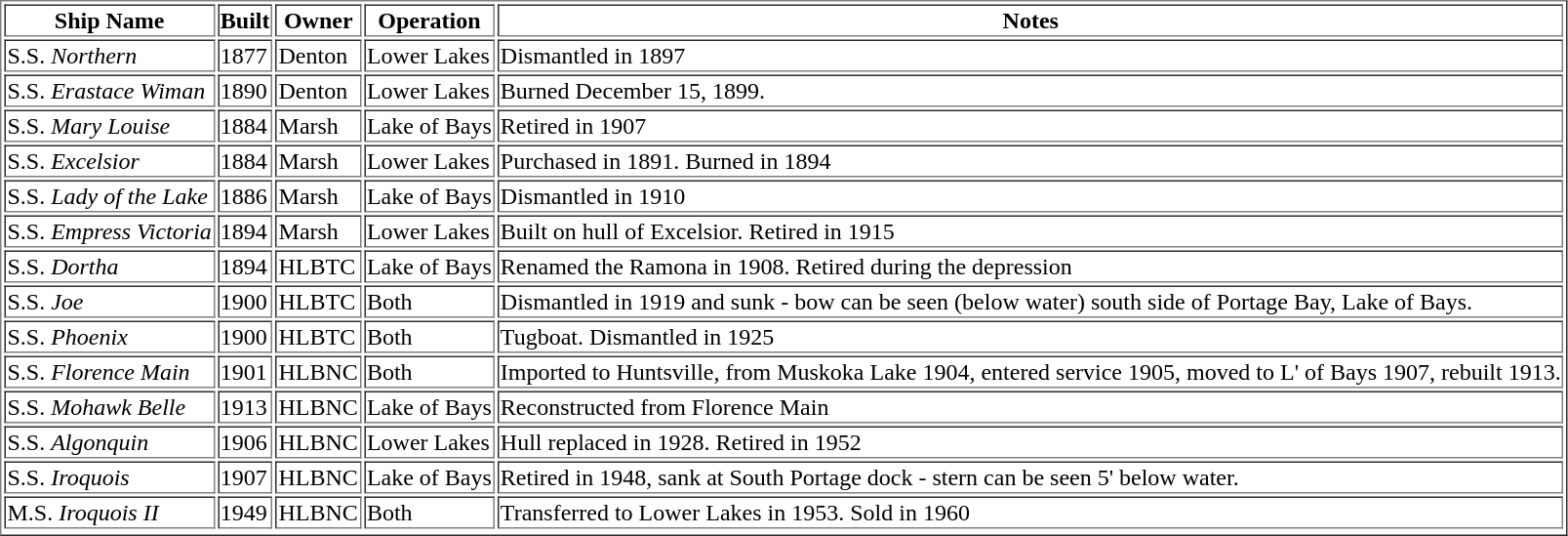<table border="1">
<tr>
<th>Ship Name</th>
<th>Built</th>
<th>Owner</th>
<th>Operation</th>
<th>Notes</th>
</tr>
<tr>
<td>S.S. <em>Northern</em></td>
<td>1877</td>
<td>Denton</td>
<td>Lower Lakes</td>
<td>Dismantled in 1897</td>
</tr>
<tr>
<td>S.S. <em>Erastace Wiman</em></td>
<td>1890</td>
<td>Denton</td>
<td>Lower Lakes</td>
<td>Burned December 15, 1899.</td>
</tr>
<tr>
<td>S.S. <em>Mary Louise</em></td>
<td>1884</td>
<td>Marsh</td>
<td>Lake of Bays</td>
<td>Retired in 1907</td>
</tr>
<tr>
<td>S.S. <em>Excelsior</em></td>
<td>1884</td>
<td>Marsh</td>
<td>Lower Lakes</td>
<td>Purchased in 1891. Burned in 1894</td>
</tr>
<tr>
<td>S.S. <em>Lady of the Lake</em></td>
<td>1886</td>
<td>Marsh</td>
<td>Lake of Bays</td>
<td>Dismantled in 1910</td>
</tr>
<tr>
<td>S.S. <em>Empress Victoria</em></td>
<td>1894</td>
<td>Marsh</td>
<td>Lower Lakes</td>
<td>Built on hull of Excelsior. Retired in 1915</td>
</tr>
<tr>
<td>S.S. <em>Dortha</em></td>
<td>1894</td>
<td>HLBTC</td>
<td>Lake of Bays</td>
<td>Renamed the Ramona in 1908. Retired during the depression</td>
</tr>
<tr>
<td>S.S. <em>Joe</em></td>
<td>1900</td>
<td>HLBTC</td>
<td>Both</td>
<td>Dismantled in 1919 and sunk - bow can be seen (below water) south side of Portage Bay, Lake of Bays.</td>
</tr>
<tr>
<td>S.S. <em>Phoenix</em></td>
<td>1900</td>
<td>HLBTC</td>
<td>Both</td>
<td>Tugboat. Dismantled in 1925</td>
</tr>
<tr>
<td>S.S. <em>Florence Main</em></td>
<td>1901</td>
<td>HLBNC</td>
<td>Both</td>
<td>Imported to Huntsville, from Muskoka Lake 1904, entered service 1905, moved to L' of Bays 1907, rebuilt 1913.</td>
</tr>
<tr>
<td>S.S. <em>Mohawk Belle</em></td>
<td>1913</td>
<td>HLBNC</td>
<td>Lake of Bays</td>
<td>Reconstructed from Florence Main</td>
</tr>
<tr>
<td>S.S. <em>Algonquin</em></td>
<td>1906</td>
<td>HLBNC</td>
<td>Lower Lakes</td>
<td>Hull replaced in 1928. Retired in 1952</td>
</tr>
<tr>
<td>S.S. <em>Iroquois</em></td>
<td>1907</td>
<td>HLBNC</td>
<td>Lake of Bays</td>
<td>Retired in 1948, sank at South Portage dock - stern can be seen 5' below water.</td>
</tr>
<tr>
<td>M.S. <em>Iroquois II</em></td>
<td>1949</td>
<td>HLBNC</td>
<td>Both</td>
<td>Transferred to Lower Lakes in 1953. Sold in 1960</td>
</tr>
<tr>
</tr>
</table>
